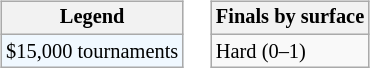<table>
<tr valign=top>
<td><br><table class=wikitable style="font-size:85%">
<tr>
<th>Legend</th>
</tr>
<tr style="background:#f0f8ff;">
<td>$15,000 tournaments</td>
</tr>
</table>
</td>
<td><br><table class=wikitable style="font-size:85%">
<tr>
<th>Finals by surface</th>
</tr>
<tr>
<td>Hard (0–1)</td>
</tr>
</table>
</td>
</tr>
</table>
